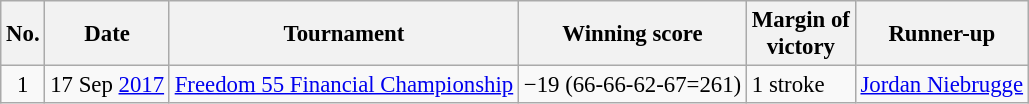<table class="wikitable" style="font-size:95%;">
<tr>
<th>No.</th>
<th>Date</th>
<th>Tournament</th>
<th>Winning score</th>
<th>Margin of<br>victory</th>
<th>Runner-up</th>
</tr>
<tr>
<td align=center>1</td>
<td align=right>17 Sep <a href='#'>2017</a></td>
<td><a href='#'>Freedom 55 Financial Championship</a></td>
<td>−19 (66-66-62-67=261)</td>
<td>1 stroke</td>
<td> <a href='#'>Jordan Niebrugge</a></td>
</tr>
</table>
